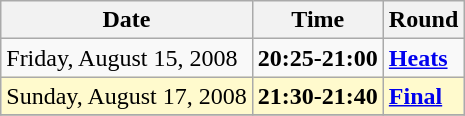<table class="wikitable">
<tr>
<th>Date</th>
<th>Time</th>
<th>Round</th>
</tr>
<tr>
<td>Friday, August 15, 2008</td>
<td><strong>20:25-21:00</strong> <br></td>
<td><strong><a href='#'>Heats</a></strong></td>
</tr>
<tr>
<td style=background:lemonchiffon>Sunday, August 17, 2008</td>
<td style=background:lemonchiffon><strong>21:30-21:40</strong></td>
<td style=background:lemonchiffon><strong>  <a href='#'>Final</a></strong></td>
</tr>
<tr>
</tr>
</table>
